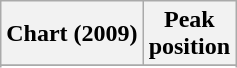<table class="wikitable sortable plainrowheaders">
<tr>
<th>Chart (2009)</th>
<th>Peak<br>position</th>
</tr>
<tr>
</tr>
<tr>
</tr>
</table>
